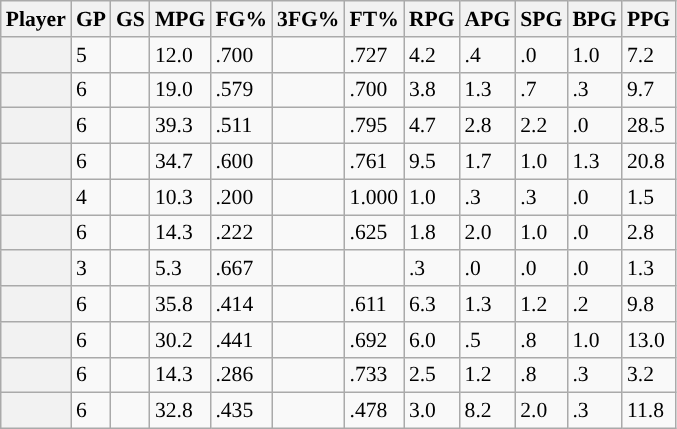<table class="wikitable sortable" style="font-size: 90%">
<tr>
<th scope="col">Player</th>
<th scope="col">GP</th>
<th scope="col">GS</th>
<th scope="col">MPG</th>
<th scope="col">FG%</th>
<th scope="col">3FG%</th>
<th scope="col">FT%</th>
<th scope="col">RPG</th>
<th scope="col">APG</th>
<th scope="col">SPG</th>
<th scope="col">BPG</th>
<th scope="col">PPG</th>
</tr>
<tr>
<th scope="row" style="text-align:left;"></th>
<td>5</td>
<td></td>
<td>12.0</td>
<td>.700</td>
<td></td>
<td>.727</td>
<td>4.2</td>
<td>.4</td>
<td>.0</td>
<td>1.0</td>
<td>7.2</td>
</tr>
<tr>
<th scope="row" style="text-align:left;"></th>
<td>6</td>
<td></td>
<td>19.0</td>
<td>.579</td>
<td></td>
<td>.700</td>
<td>3.8</td>
<td>1.3</td>
<td>.7</td>
<td>.3</td>
<td>9.7</td>
</tr>
<tr>
<th scope="row" style="text-align:left;"></th>
<td>6</td>
<td></td>
<td>39.3</td>
<td>.511</td>
<td></td>
<td>.795</td>
<td>4.7</td>
<td>2.8</td>
<td>2.2</td>
<td>.0</td>
<td>28.5</td>
</tr>
<tr>
<th scope="row" style="text-align:left;"></th>
<td>6</td>
<td></td>
<td>34.7</td>
<td>.600</td>
<td></td>
<td>.761</td>
<td>9.5</td>
<td>1.7</td>
<td>1.0</td>
<td>1.3</td>
<td>20.8</td>
</tr>
<tr>
<th scope="row" style="text-align:left;"></th>
<td>4</td>
<td></td>
<td>10.3</td>
<td>.200</td>
<td></td>
<td>1.000</td>
<td>1.0</td>
<td>.3</td>
<td>.3</td>
<td>.0</td>
<td>1.5</td>
</tr>
<tr>
<th scope="row" style="text-align:left;"></th>
<td>6</td>
<td></td>
<td>14.3</td>
<td>.222</td>
<td></td>
<td>.625</td>
<td>1.8</td>
<td>2.0</td>
<td>1.0</td>
<td>.0</td>
<td>2.8</td>
</tr>
<tr>
<th scope="row" style="text-align:left;"></th>
<td>3</td>
<td></td>
<td>5.3</td>
<td>.667</td>
<td></td>
<td></td>
<td>.3</td>
<td>.0</td>
<td>.0</td>
<td>.0</td>
<td>1.3</td>
</tr>
<tr>
<th scope="row" style="text-align:left;"></th>
<td>6</td>
<td></td>
<td>35.8</td>
<td>.414</td>
<td></td>
<td>.611</td>
<td>6.3</td>
<td>1.3</td>
<td>1.2</td>
<td>.2</td>
<td>9.8</td>
</tr>
<tr>
<th scope="row" style="text-align:left;"></th>
<td>6</td>
<td></td>
<td>30.2</td>
<td>.441</td>
<td></td>
<td>.692</td>
<td>6.0</td>
<td>.5</td>
<td>.8</td>
<td>1.0</td>
<td>13.0</td>
</tr>
<tr>
<th scope="row" style="text-align:left;"></th>
<td>6</td>
<td></td>
<td>14.3</td>
<td>.286</td>
<td></td>
<td>.733</td>
<td>2.5</td>
<td>1.2</td>
<td>.8</td>
<td>.3</td>
<td>3.2</td>
</tr>
<tr>
<th scope="row" style="text-align:left;"></th>
<td>6</td>
<td></td>
<td>32.8</td>
<td>.435</td>
<td></td>
<td>.478</td>
<td>3.0</td>
<td>8.2</td>
<td>2.0</td>
<td>.3</td>
<td>11.8</td>
</tr>
</table>
